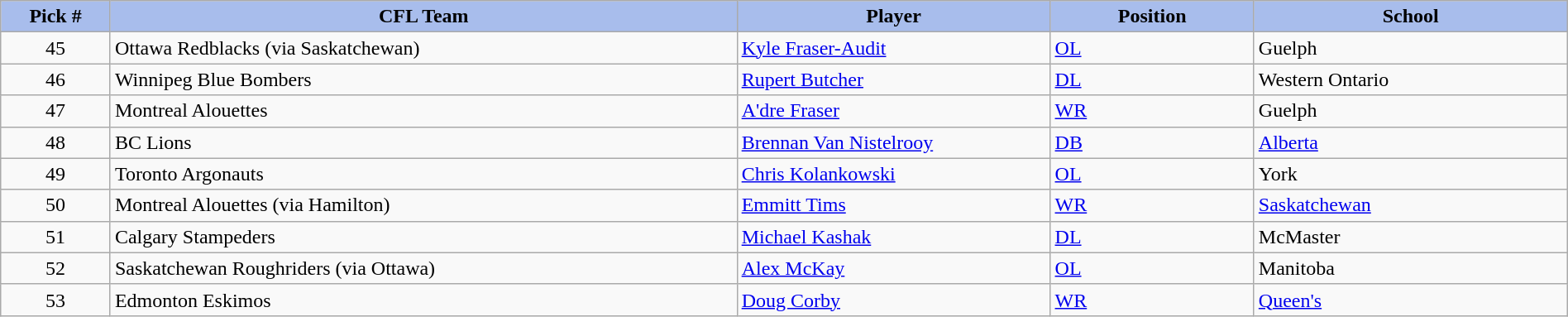<table class="wikitable" style="width: 100%">
<tr>
<th style="background:#A8BDEC;" width=7%>Pick #</th>
<th width=40% style="background:#A8BDEC;">CFL Team</th>
<th width=20% style="background:#A8BDEC;">Player</th>
<th width=13% style="background:#A8BDEC;">Position</th>
<th width=20% style="background:#A8BDEC;">School</th>
</tr>
<tr>
<td align=center>45</td>
<td>Ottawa Redblacks (via Saskatchewan)</td>
<td><a href='#'>Kyle Fraser-Audit</a></td>
<td><a href='#'>OL</a></td>
<td>Guelph</td>
</tr>
<tr>
<td align=center>46</td>
<td>Winnipeg Blue Bombers</td>
<td><a href='#'>Rupert Butcher</a></td>
<td><a href='#'>DL</a></td>
<td>Western Ontario</td>
</tr>
<tr>
<td align=center>47</td>
<td>Montreal Alouettes</td>
<td><a href='#'>A'dre Fraser</a></td>
<td><a href='#'>WR</a></td>
<td>Guelph</td>
</tr>
<tr>
<td align=center>48</td>
<td>BC Lions</td>
<td><a href='#'>Brennan Van Nistelrooy</a></td>
<td><a href='#'>DB</a></td>
<td><a href='#'>Alberta</a></td>
</tr>
<tr>
<td align=center>49</td>
<td>Toronto Argonauts</td>
<td><a href='#'>Chris Kolankowski</a></td>
<td><a href='#'>OL</a></td>
<td>York</td>
</tr>
<tr>
<td align=center>50</td>
<td>Montreal Alouettes (via Hamilton)</td>
<td><a href='#'>Emmitt Tims</a></td>
<td><a href='#'>WR</a></td>
<td><a href='#'>Saskatchewan</a></td>
</tr>
<tr>
<td align=center>51</td>
<td>Calgary Stampeders</td>
<td><a href='#'>Michael Kashak</a></td>
<td><a href='#'>DL</a></td>
<td>McMaster</td>
</tr>
<tr>
<td align=center>52</td>
<td>Saskatchewan Roughriders (via Ottawa)</td>
<td><a href='#'>Alex McKay</a></td>
<td><a href='#'>OL</a></td>
<td>Manitoba</td>
</tr>
<tr>
<td align=center>53</td>
<td>Edmonton Eskimos</td>
<td><a href='#'>Doug Corby</a></td>
<td><a href='#'>WR</a></td>
<td><a href='#'>Queen's</a></td>
</tr>
</table>
